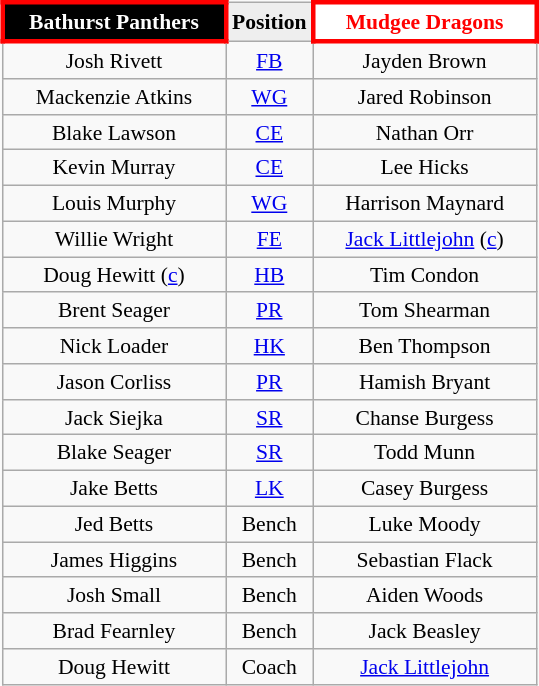<table class="wikitable" style="float:right; font-size:90%; margin-left:1em;">
<tr style="background:#f03;">
<th align="centre" style="width:140px; border:3px solid red; background: black; color: white">Bathurst Panthers</th>
<th style="width:40px; text-align:center; background:#eee; color:black;">Position</th>
<th align="centre" style="width:140px; border:3px solid red; background: white; color: red">Mudgee Dragons</th>
</tr>
<tr align=center>
<td>Josh Rivett</td>
<td><a href='#'>FB</a></td>
<td>Jayden Brown</td>
</tr>
<tr align=center>
<td>Mackenzie Atkins</td>
<td><a href='#'>WG</a></td>
<td>Jared Robinson</td>
</tr>
<tr align=center>
<td>Blake Lawson</td>
<td><a href='#'>CE</a></td>
<td>Nathan Orr</td>
</tr>
<tr align=center>
<td>Kevin Murray</td>
<td><a href='#'>CE</a></td>
<td>Lee Hicks</td>
</tr>
<tr align=center>
<td>Louis Murphy</td>
<td><a href='#'>WG</a></td>
<td>Harrison Maynard</td>
</tr>
<tr align=center>
<td>Willie Wright</td>
<td><a href='#'>FE</a></td>
<td><a href='#'>Jack Littlejohn</a> (<a href='#'>c</a>)</td>
</tr>
<tr align=center>
<td>Doug Hewitt (<a href='#'>c</a>)</td>
<td><a href='#'>HB</a></td>
<td>Tim Condon</td>
</tr>
<tr align=center>
<td>Brent Seager</td>
<td><a href='#'>PR</a></td>
<td>Tom Shearman</td>
</tr>
<tr align=center>
<td>Nick Loader</td>
<td><a href='#'>HK</a></td>
<td>Ben Thompson</td>
</tr>
<tr align=center>
<td>Jason Corliss</td>
<td><a href='#'>PR</a></td>
<td>Hamish Bryant</td>
</tr>
<tr align=center>
<td>Jack Siejka</td>
<td><a href='#'>SR</a></td>
<td>Chanse Burgess</td>
</tr>
<tr align=center>
<td>Blake Seager</td>
<td><a href='#'>SR</a></td>
<td>Todd Munn</td>
</tr>
<tr align=center>
<td>Jake Betts</td>
<td><a href='#'>LK</a></td>
<td>Casey Burgess</td>
</tr>
<tr align=center>
<td>Jed Betts</td>
<td>Bench</td>
<td>Luke Moody</td>
</tr>
<tr align=center>
<td>James Higgins</td>
<td>Bench</td>
<td>Sebastian Flack</td>
</tr>
<tr align=center>
<td>Josh Small</td>
<td>Bench</td>
<td>Aiden Woods</td>
</tr>
<tr align=center>
<td>Brad Fearnley</td>
<td>Bench</td>
<td>Jack Beasley</td>
</tr>
<tr align=center>
<td>Doug Hewitt</td>
<td>Coach</td>
<td><a href='#'>Jack Littlejohn</a></td>
</tr>
</table>
